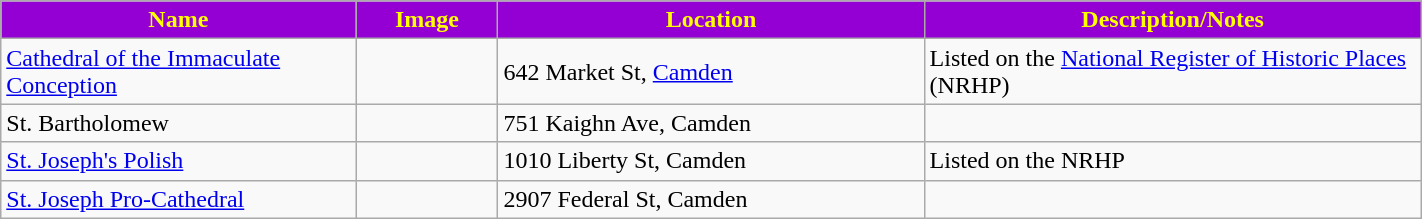<table class="wikitable sortable" style="width:75%">
<tr>
<th style="background:darkviolet; color:yellow;" width="25%"><strong>Name</strong></th>
<th style="background:darkviolet; color:yellow;" width="10%"><strong>Image</strong></th>
<th style="background:darkviolet; color:yellow;" width="30%"><strong>Location</strong></th>
<th style="background:darkviolet; color:yellow;" width="35%"><strong>Description/Notes</strong></th>
</tr>
<tr>
<td><a href='#'>Cathedral of the Immaculate Conception</a></td>
<td></td>
<td>642 Market St, <a href='#'>Camden</a></td>
<td>Listed on the <a href='#'>National Register of Historic Places</a> (NRHP)</td>
</tr>
<tr>
<td>St. Bartholomew</td>
<td></td>
<td>751 Kaighn Ave, Camden</td>
<td></td>
</tr>
<tr>
<td><a href='#'>St. Joseph's Polish</a></td>
<td></td>
<td>1010 Liberty St, Camden</td>
<td>Listed on the NRHP</td>
</tr>
<tr>
<td><a href='#'>St. Joseph Pro-Cathedral</a></td>
<td></td>
<td>2907 Federal St, Camden</td>
<td></td>
</tr>
</table>
